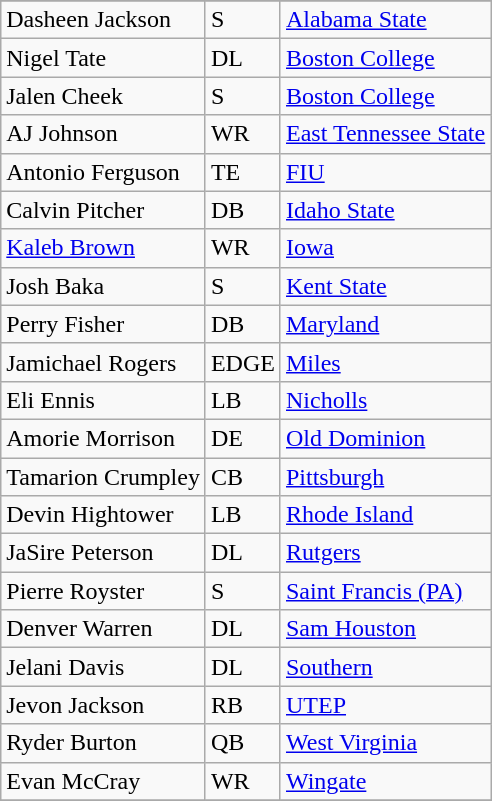<table class="wikitable sortable">
<tr>
</tr>
<tr>
<td>Dasheen Jackson</td>
<td>S</td>
<td><a href='#'>Alabama State</a></td>
</tr>
<tr>
<td>Nigel Tate</td>
<td>DL</td>
<td><a href='#'>Boston College</a></td>
</tr>
<tr>
<td>Jalen Cheek</td>
<td>S</td>
<td><a href='#'>Boston College</a></td>
</tr>
<tr>
<td>AJ Johnson</td>
<td>WR</td>
<td><a href='#'>East Tennessee State</a></td>
</tr>
<tr>
<td>Antonio Ferguson</td>
<td>TE</td>
<td><a href='#'>FIU</a></td>
</tr>
<tr>
<td>Calvin Pitcher</td>
<td>DB</td>
<td><a href='#'>Idaho State</a></td>
</tr>
<tr>
<td><a href='#'>Kaleb Brown</a></td>
<td>WR</td>
<td><a href='#'>Iowa</a></td>
</tr>
<tr>
<td>Josh Baka</td>
<td>S</td>
<td><a href='#'>Kent State</a></td>
</tr>
<tr>
<td>Perry Fisher</td>
<td>DB</td>
<td><a href='#'>Maryland</a></td>
</tr>
<tr>
<td>Jamichael Rogers</td>
<td>EDGE</td>
<td><a href='#'>Miles</a></td>
</tr>
<tr>
<td>Eli Ennis</td>
<td>LB</td>
<td><a href='#'>Nicholls</a></td>
</tr>
<tr>
<td>Amorie Morrison</td>
<td>DE</td>
<td><a href='#'>Old Dominion</a></td>
</tr>
<tr>
<td>Tamarion Crumpley</td>
<td>CB</td>
<td><a href='#'>Pittsburgh</a></td>
</tr>
<tr>
<td>Devin Hightower</td>
<td>LB</td>
<td><a href='#'>Rhode Island</a></td>
</tr>
<tr>
<td>JaSire Peterson</td>
<td>DL</td>
<td><a href='#'>Rutgers</a></td>
</tr>
<tr>
<td>Pierre Royster</td>
<td>S</td>
<td><a href='#'>Saint Francis (PA)</a></td>
</tr>
<tr>
<td>Denver Warren</td>
<td>DL</td>
<td><a href='#'>Sam Houston</a></td>
</tr>
<tr>
<td>Jelani Davis</td>
<td>DL</td>
<td><a href='#'>Southern</a></td>
</tr>
<tr>
<td>Jevon Jackson</td>
<td>RB</td>
<td><a href='#'>UTEP</a></td>
</tr>
<tr>
<td>Ryder Burton</td>
<td>QB</td>
<td><a href='#'>West Virginia</a></td>
</tr>
<tr>
<td>Evan McCray</td>
<td>WR</td>
<td><a href='#'>Wingate</a></td>
</tr>
<tr>
</tr>
</table>
